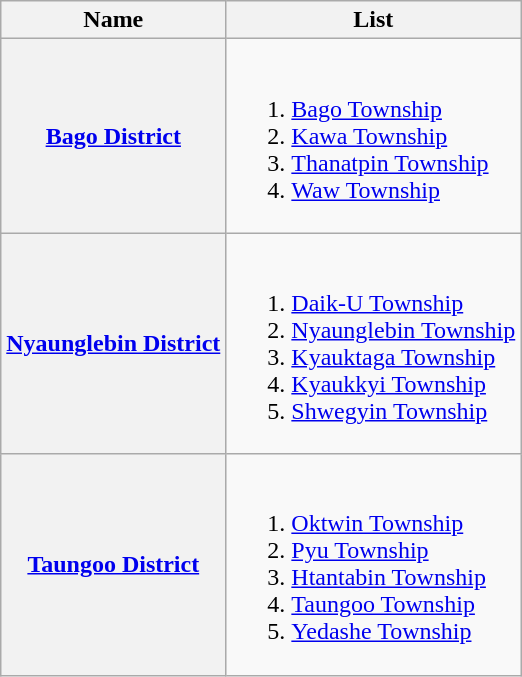<table class=wikitable>
<tr>
<th>Name</th>
<th>List</th>
</tr>
<tr>
<th><a href='#'>Bago District</a></th>
<td><br><ol><li><a href='#'>Bago Township</a></li><li><a href='#'>Kawa Township</a></li><li><a href='#'>Thanatpin Township</a></li><li><a href='#'>Waw Township</a></li></ol></td>
</tr>
<tr>
<th><a href='#'>Nyaunglebin District</a></th>
<td><br><ol><li><a href='#'>Daik-U Township</a></li><li><a href='#'>Nyaunglebin Township</a></li><li><a href='#'>Kyauktaga Township</a></li><li><a href='#'>Kyaukkyi Township</a></li><li><a href='#'>Shwegyin Township</a></li></ol></td>
</tr>
<tr>
<th><a href='#'>Taungoo District</a></th>
<td><br><ol><li><a href='#'>Oktwin Township</a></li><li><a href='#'>Pyu Township</a></li><li><a href='#'>Htantabin Township</a></li><li><a href='#'>Taungoo Township</a></li><li><a href='#'>Yedashe Township</a></li></ol></td>
</tr>
</table>
